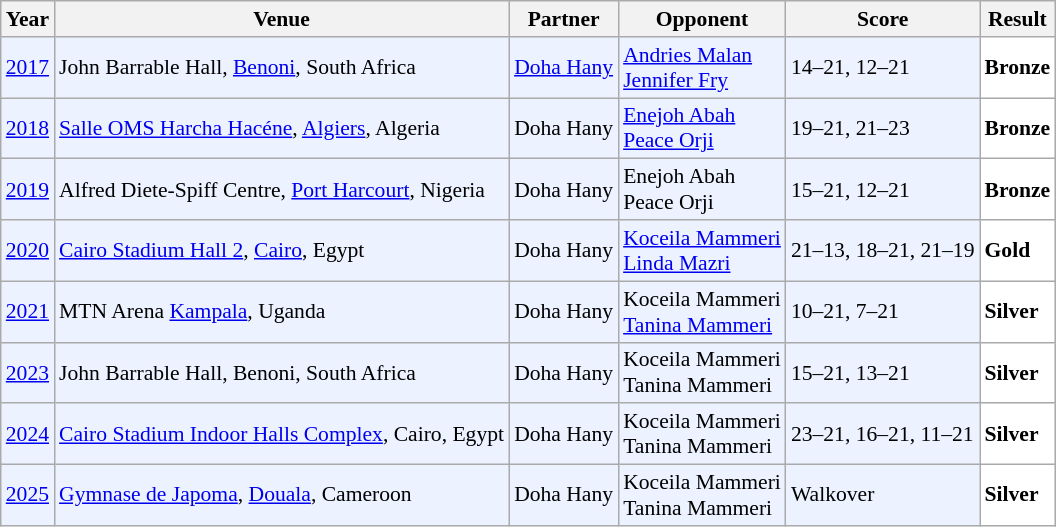<table class="sortable wikitable" style="font-size: 90%;">
<tr>
<th>Year</th>
<th>Venue</th>
<th>Partner</th>
<th>Opponent</th>
<th>Score</th>
<th>Result</th>
</tr>
<tr style="background:#ECF2FF">
<td align="center"><a href='#'>2017</a></td>
<td align="left">John Barrable Hall, <a href='#'>Benoni</a>, South Africa</td>
<td align="left"> <a href='#'>Doha Hany</a></td>
<td align="left"> <a href='#'>Andries Malan</a><br> <a href='#'>Jennifer Fry</a></td>
<td align="left">14–21, 12–21</td>
<td style="text-align:left; background:white"> <strong>Bronze</strong></td>
</tr>
<tr style="background:#ECF2FF">
<td align="center"><a href='#'>2018</a></td>
<td align="left"><a href='#'>Salle OMS Harcha Hacéne</a>, <a href='#'>Algiers</a>, Algeria</td>
<td align="left"> Doha Hany</td>
<td align="left"> <a href='#'>Enejoh Abah</a><br> <a href='#'>Peace Orji</a></td>
<td align="left">19–21, 21–23</td>
<td style="text-align:left; background:white"> <strong>Bronze</strong></td>
</tr>
<tr style="background:#ECF2FF">
<td align="center"><a href='#'>2019</a></td>
<td align="left">Alfred Diete-Spiff Centre, <a href='#'>Port Harcourt</a>, Nigeria</td>
<td align="left"> Doha Hany</td>
<td align="left"> Enejoh Abah<br> Peace Orji</td>
<td align="left">15–21, 12–21</td>
<td style="text-align:left; background:white"> <strong>Bronze</strong></td>
</tr>
<tr style="background:#ECF2FF">
<td align="center"><a href='#'>2020</a></td>
<td align="left"><a href='#'>Cairo Stadium Hall 2</a>, <a href='#'>Cairo</a>, Egypt</td>
<td align="left"> Doha Hany</td>
<td align="left"> <a href='#'>Koceila Mammeri</a><br> <a href='#'>Linda Mazri</a></td>
<td align="left">21–13, 18–21, 21–19</td>
<td style="text-align:left; background:white"> <strong>Gold</strong></td>
</tr>
<tr style="background:#ECF2FF">
<td align="center"><a href='#'>2021</a></td>
<td align="left">MTN Arena <a href='#'>Kampala</a>, Uganda</td>
<td align="left"> Doha Hany</td>
<td align="left"> Koceila Mammeri<br> <a href='#'>Tanina Mammeri</a></td>
<td align="left">10–21, 7–21</td>
<td style="text-align:left; background:white"> <strong>Silver</strong></td>
</tr>
<tr style="background:#ECF2FF">
<td align="center"><a href='#'>2023</a></td>
<td align="left">John Barrable Hall, Benoni, South Africa</td>
<td align="left"> Doha Hany</td>
<td align="left"> Koceila Mammeri<br> Tanina Mammeri</td>
<td align="left">15–21, 13–21</td>
<td style="text-align:left; background:white"> <strong>Silver</strong></td>
</tr>
<tr style="background:#ECF2FF">
<td align="center"><a href='#'>2024</a></td>
<td align="left"><a href='#'>Cairo Stadium Indoor Halls Complex</a>, Cairo, Egypt</td>
<td align="left"> Doha Hany</td>
<td align="left"> Koceila Mammeri<br> Tanina Mammeri</td>
<td align="left">23–21, 16–21, 11–21</td>
<td style="text-align:left; background:white"> <strong>Silver</strong></td>
</tr>
<tr style="background:#ECF2FF">
<td align="center"><a href='#'>2025</a></td>
<td align="left"><a href='#'>Gymnase de Japoma</a>, <a href='#'>Douala</a>, Cameroon</td>
<td align="left"> Doha Hany</td>
<td align="left"> Koceila Mammeri<br> Tanina Mammeri</td>
<td align="left">Walkover</td>
<td style="text-align:left; background:white"> <strong>Silver</strong></td>
</tr>
</table>
